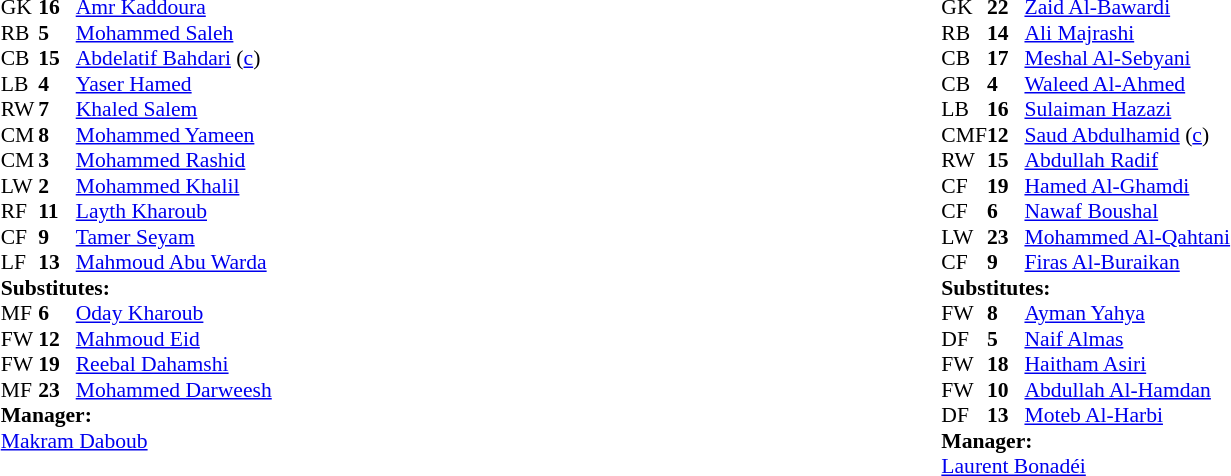<table width="100%">
<tr>
<td valign="top" width="50%"><br><table style="font-size: 90%" cellspacing="0" cellpadding="0" align=center>
<tr>
<th width=25></th>
<th width=25></th>
</tr>
<tr>
<td>GK</td>
<td><strong>16</strong></td>
<td><a href='#'>Amr Kaddoura</a></td>
</tr>
<tr>
<td>RB</td>
<td><strong>5</strong></td>
<td><a href='#'>Mohammed Saleh</a></td>
</tr>
<tr>
<td>CB</td>
<td><strong>15</strong></td>
<td><a href='#'>Abdelatif Bahdari</a> (<a href='#'>c</a>)</td>
</tr>
<tr>
<td>LB</td>
<td><strong>4</strong></td>
<td><a href='#'>Yaser Hamed</a></td>
</tr>
<tr>
<td>RW</td>
<td><strong>7</strong></td>
<td><a href='#'>Khaled Salem</a></td>
<td></td>
<td></td>
</tr>
<tr>
<td>CM</td>
<td><strong>8</strong></td>
<td><a href='#'>Mohammed Yameen</a></td>
<td></td>
<td></td>
</tr>
<tr>
<td>CM</td>
<td><strong>3</strong></td>
<td><a href='#'>Mohammed Rashid</a></td>
<td></td>
<td></td>
</tr>
<tr>
<td>LW</td>
<td><strong>2</strong></td>
<td><a href='#'>Mohammed Khalil</a></td>
</tr>
<tr>
<td>RF</td>
<td><strong>11</strong></td>
<td><a href='#'>Layth Kharoub</a></td>
<td></td>
<td></td>
</tr>
<tr>
<td>CF</td>
<td><strong>9</strong></td>
<td><a href='#'>Tamer Seyam</a></td>
</tr>
<tr>
<td>LF</td>
<td><strong>13</strong></td>
<td><a href='#'>Mahmoud Abu Warda</a></td>
</tr>
<tr>
<td colspan=3><strong>Substitutes:</strong></td>
</tr>
<tr>
<td>MF</td>
<td><strong>6</strong></td>
<td><a href='#'>Oday Kharoub</a></td>
<td></td>
<td></td>
</tr>
<tr>
<td>FW</td>
<td><strong>12</strong></td>
<td><a href='#'>Mahmoud Eid</a></td>
<td></td>
<td></td>
</tr>
<tr>
<td>FW</td>
<td><strong>19</strong></td>
<td><a href='#'>Reebal Dahamshi</a></td>
<td></td>
<td></td>
</tr>
<tr>
<td>MF</td>
<td><strong>23</strong></td>
<td><a href='#'>Mohammed Darweesh</a></td>
<td></td>
<td></td>
</tr>
<tr>
<td colspan=3><strong>Manager:</strong></td>
</tr>
<tr>
<td colspan=3> <a href='#'>Makram Daboub</a></td>
</tr>
</table>
</td>
<td valign="top"></td>
<td valign="top" width="50%"><br><table style="font-size: 90%" cellspacing="0" cellpadding="0" align="center">
<tr>
<th width=25></th>
<th width=25></th>
</tr>
<tr>
<td>GK</td>
<td><strong>22</strong></td>
<td><a href='#'>Zaid Al-Bawardi</a></td>
</tr>
<tr>
<td>RB</td>
<td><strong>14</strong></td>
<td><a href='#'>Ali Majrashi</a></td>
<td></td>
<td></td>
</tr>
<tr>
<td>CB</td>
<td><strong>17</strong></td>
<td><a href='#'>Meshal Al-Sebyani</a></td>
<td></td>
<td></td>
</tr>
<tr>
<td>CB</td>
<td><strong>4</strong></td>
<td><a href='#'>Waleed Al-Ahmed</a></td>
</tr>
<tr>
<td>LB</td>
<td><strong>16</strong></td>
<td><a href='#'>Sulaiman Hazazi</a></td>
<td></td>
<td></td>
</tr>
<tr>
<td>CMF</td>
<td><strong>12</strong></td>
<td><a href='#'>Saud Abdulhamid</a> (<a href='#'>c</a>)</td>
<td></td>
</tr>
<tr>
<td>RW</td>
<td><strong>15</strong></td>
<td><a href='#'>Abdullah Radif</a></td>
<td></td>
<td></td>
</tr>
<tr>
<td>CF</td>
<td><strong>19</strong></td>
<td><a href='#'>Hamed Al-Ghamdi</a></td>
<td></td>
<td></td>
</tr>
<tr>
<td>CF</td>
<td><strong>6</strong></td>
<td><a href='#'>Nawaf Boushal</a></td>
</tr>
<tr>
<td>LW</td>
<td><strong>23</strong></td>
<td><a href='#'>Mohammed Al-Qahtani</a></td>
</tr>
<tr>
<td>CF</td>
<td><strong>9</strong></td>
<td><a href='#'>Firas Al-Buraikan</a></td>
</tr>
<tr>
<td colspan=3><strong>Substitutes:</strong></td>
</tr>
<tr>
<td>FW</td>
<td><strong>8</strong></td>
<td><a href='#'>Ayman Yahya</a></td>
<td></td>
<td></td>
</tr>
<tr>
<td>DF</td>
<td><strong>5</strong></td>
<td><a href='#'>Naif Almas</a></td>
<td></td>
<td></td>
</tr>
<tr>
<td>FW</td>
<td><strong>18</strong></td>
<td><a href='#'>Haitham Asiri</a></td>
<td></td>
<td></td>
</tr>
<tr>
<td>FW</td>
<td><strong>10</strong></td>
<td><a href='#'>Abdullah Al-Hamdan</a></td>
<td></td>
<td></td>
</tr>
<tr>
<td>DF</td>
<td><strong>13</strong></td>
<td><a href='#'>Moteb Al-Harbi</a></td>
<td></td>
<td></td>
</tr>
<tr>
<td colspan=3><strong>Manager:</strong></td>
</tr>
<tr>
<td colspan=3> <a href='#'>Laurent Bonadéi</a></td>
</tr>
</table>
</td>
</tr>
</table>
